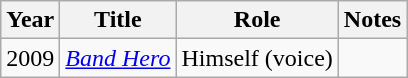<table class="wikitable sortable">
<tr>
<th>Year</th>
<th>Title</th>
<th>Role</th>
<th class="unsortable">Notes</th>
</tr>
<tr>
<td>2009</td>
<td><em><a href='#'>Band Hero</a></em></td>
<td>Himself (voice)</td>
<td></td>
</tr>
</table>
